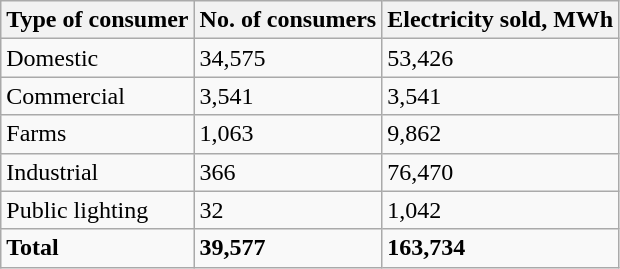<table class="wikitable">
<tr>
<th>Type of consumer</th>
<th>No. of consumers</th>
<th>Electricity sold, MWh</th>
</tr>
<tr>
<td>Domestic</td>
<td>34,575</td>
<td>53,426</td>
</tr>
<tr>
<td>Commercial</td>
<td>3,541</td>
<td>3,541</td>
</tr>
<tr>
<td>Farms</td>
<td>1,063</td>
<td>9,862</td>
</tr>
<tr>
<td>Industrial</td>
<td>366</td>
<td>76,470</td>
</tr>
<tr>
<td>Public lighting</td>
<td>32</td>
<td>1,042</td>
</tr>
<tr>
<td><strong>Total</strong></td>
<td><strong>39,577</strong></td>
<td><strong>163,734</strong></td>
</tr>
</table>
